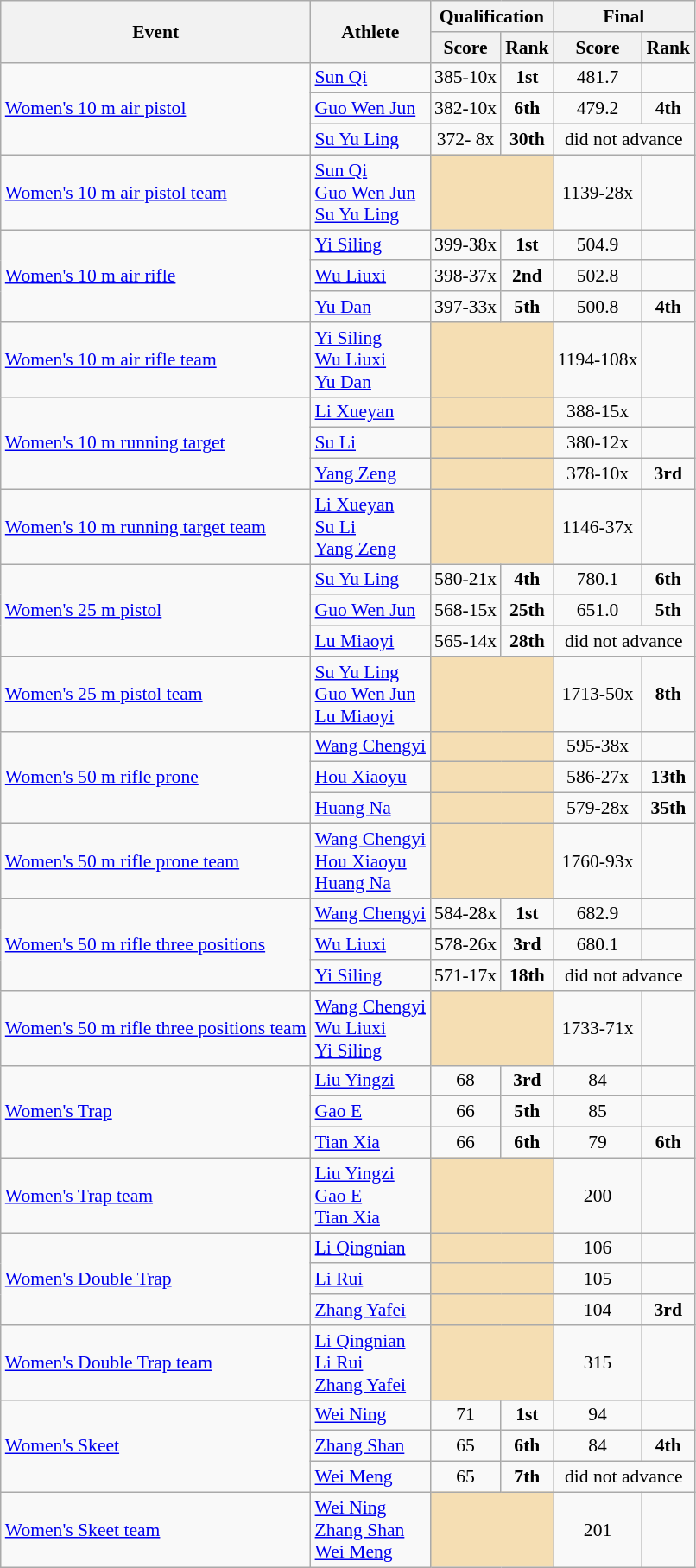<table class="wikitable" style="font-size:90%">
<tr>
<th rowspan="2">Event</th>
<th rowspan="2">Athlete</th>
<th colspan="2">Qualification</th>
<th colspan="2">Final</th>
</tr>
<tr>
<th>Score</th>
<th>Rank</th>
<th>Score</th>
<th>Rank</th>
</tr>
<tr>
<td rowspan=3><a href='#'>Women's 10 m air pistol</a></td>
<td><a href='#'>Sun Qi</a></td>
<td align=center>385-10x</td>
<td align=center><strong>1st</strong></td>
<td align=center>481.7</td>
<td align=center></td>
</tr>
<tr>
<td><a href='#'>Guo Wen Jun</a></td>
<td align=center>382-10x</td>
<td align=center><strong>6th</strong></td>
<td align=center>479.2</td>
<td align=center><strong>4th</strong></td>
</tr>
<tr>
<td><a href='#'>Su Yu Ling</a></td>
<td align=center>372- 8x</td>
<td align=center><strong>30th</strong></td>
<td style="text-align:center;" colspan="2">did not advance</td>
</tr>
<tr>
<td><a href='#'>Women's 10 m air pistol team</a></td>
<td><a href='#'>Sun Qi</a><br><a href='#'>Guo Wen Jun</a><br><a href='#'>Su Yu Ling</a></td>
<td colspan="2" style="background:wheat;"></td>
<td align=center>1139-28x</td>
<td align=center></td>
</tr>
<tr>
<td rowspan=3><a href='#'>Women's 10 m air rifle</a></td>
<td><a href='#'>Yi Siling</a></td>
<td align=center>399-38x</td>
<td align=center><strong>1st</strong></td>
<td align=center>504.9</td>
<td align=center></td>
</tr>
<tr>
<td><a href='#'>Wu Liuxi</a></td>
<td align=center>398-37x</td>
<td align=center><strong>2nd</strong></td>
<td align=center>502.8</td>
<td align=center></td>
</tr>
<tr>
<td><a href='#'>Yu Dan</a></td>
<td align=center>397-33x</td>
<td align=center><strong>5th</strong></td>
<td align=center>500.8</td>
<td align=center><strong>4th</strong></td>
</tr>
<tr>
<td><a href='#'>Women's 10 m air rifle team</a></td>
<td><a href='#'>Yi Siling</a><br><a href='#'>Wu Liuxi</a><br><a href='#'>Yu Dan</a></td>
<td colspan="2" style="background:wheat;"></td>
<td align=center>1194-108x</td>
<td align=center></td>
</tr>
<tr>
<td rowspan=3><a href='#'>Women's 10 m running target</a></td>
<td><a href='#'>Li Xueyan</a></td>
<td colspan="2" style="background:wheat;"></td>
<td align=center>388-15x</td>
<td align=center></td>
</tr>
<tr>
<td><a href='#'>Su Li</a></td>
<td colspan="2" style="background:wheat;"></td>
<td align=center>380-12x</td>
<td align=center></td>
</tr>
<tr>
<td><a href='#'>Yang Zeng</a></td>
<td colspan="2" style="background:wheat;"></td>
<td align=center>378-10x</td>
<td align=center><strong>3rd</strong></td>
</tr>
<tr>
<td><a href='#'>Women's 10 m running target team</a></td>
<td><a href='#'>Li Xueyan</a><br><a href='#'>Su Li</a><br><a href='#'>Yang Zeng</a></td>
<td colspan="2" style="background:wheat;"></td>
<td align=center>1146-37x</td>
<td align=center></td>
</tr>
<tr>
<td rowspan=3><a href='#'>Women's 25 m pistol</a></td>
<td><a href='#'>Su Yu Ling</a></td>
<td align=center>580-21x</td>
<td align=center><strong>4th</strong></td>
<td align=center>780.1</td>
<td align=center><strong>6th</strong></td>
</tr>
<tr>
<td><a href='#'>Guo Wen Jun</a></td>
<td align=center>568-15x</td>
<td align=center><strong>25th</strong></td>
<td align=center>651.0</td>
<td align=center><strong>5th</strong></td>
</tr>
<tr>
<td><a href='#'>Lu Miaoyi</a></td>
<td align=center>565-14x</td>
<td align=center><strong>28th</strong></td>
<td style="text-align:center;" colspan="2">did not advance</td>
</tr>
<tr>
<td><a href='#'>Women's 25 m pistol team</a></td>
<td><a href='#'>Su Yu Ling</a><br><a href='#'>Guo Wen Jun</a><br><a href='#'>Lu Miaoyi</a></td>
<td colspan="2" style="background:wheat;"></td>
<td align=center>1713-50x</td>
<td align=center><strong>8th</strong></td>
</tr>
<tr>
<td rowspan=3><a href='#'>Women's 50 m rifle prone</a></td>
<td><a href='#'>Wang Chengyi</a></td>
<td colspan="2" style="background:wheat;"></td>
<td align=center>595-38x</td>
<td align=center></td>
</tr>
<tr>
<td><a href='#'>Hou Xiaoyu</a></td>
<td colspan="2" style="background:wheat;"></td>
<td align=center>586-27x</td>
<td align=center><strong>13th</strong></td>
</tr>
<tr>
<td><a href='#'>Huang Na</a></td>
<td colspan="2" style="background:wheat;"></td>
<td align=center>579-28x</td>
<td align=center><strong>35th</strong></td>
</tr>
<tr>
<td><a href='#'>Women's 50 m rifle prone team</a></td>
<td><a href='#'>Wang Chengyi</a><br><a href='#'>Hou Xiaoyu</a><br><a href='#'>Huang Na</a></td>
<td colspan="2" style="background:wheat;"></td>
<td align=center>1760-93x</td>
<td align=center></td>
</tr>
<tr>
<td rowspan=3><a href='#'>Women's 50 m rifle three positions</a></td>
<td><a href='#'>Wang Chengyi</a></td>
<td align=center>584-28x</td>
<td align=center><strong>1st</strong></td>
<td align=center>682.9</td>
<td align=center></td>
</tr>
<tr>
<td><a href='#'>Wu Liuxi</a></td>
<td align=center>578-26x</td>
<td align=center><strong>3rd</strong></td>
<td align=center>680.1</td>
<td align=center></td>
</tr>
<tr>
<td><a href='#'>Yi Siling</a></td>
<td align=center>571-17x</td>
<td align=center><strong>18th</strong></td>
<td style="text-align:center;" colspan="2">did not advance</td>
</tr>
<tr>
<td><a href='#'>Women's 50 m rifle three positions team</a></td>
<td><a href='#'>Wang Chengyi</a><br><a href='#'>Wu Liuxi</a><br><a href='#'>Yi Siling</a></td>
<td colspan="2" style="background:wheat;"></td>
<td align=center>1733-71x</td>
<td align=center></td>
</tr>
<tr>
<td rowspan=3><a href='#'>Women's Trap</a></td>
<td><a href='#'>Liu Yingzi</a></td>
<td align=center>68</td>
<td align=center><strong>3rd</strong></td>
<td align=center>84</td>
<td align=center></td>
</tr>
<tr>
<td><a href='#'>Gao E</a></td>
<td align=center>66</td>
<td align=center><strong>5th</strong></td>
<td align=center>85</td>
<td align=center></td>
</tr>
<tr>
<td><a href='#'>Tian Xia</a></td>
<td align=center>66</td>
<td align=center><strong>6th</strong></td>
<td align=center>79</td>
<td align=center><strong>6th</strong></td>
</tr>
<tr>
<td><a href='#'>Women's Trap team</a></td>
<td><a href='#'>Liu Yingzi</a><br><a href='#'>Gao E</a><br><a href='#'>Tian Xia</a></td>
<td colspan="2" style="background:wheat;"></td>
<td align=center>200</td>
<td align=center></td>
</tr>
<tr>
<td rowspan=3><a href='#'>Women's Double Trap</a></td>
<td><a href='#'>Li Qingnian</a></td>
<td colspan="2" style="background:wheat;"></td>
<td align=center>106</td>
<td align=center></td>
</tr>
<tr>
<td><a href='#'>Li Rui</a></td>
<td colspan="2" style="background:wheat;"></td>
<td align=center>105</td>
<td align=center></td>
</tr>
<tr>
<td><a href='#'>Zhang Yafei</a></td>
<td colspan="2" style="background:wheat;"></td>
<td align=center>104</td>
<td align=center><strong>3rd</strong></td>
</tr>
<tr>
<td><a href='#'>Women's Double Trap team</a></td>
<td><a href='#'>Li Qingnian</a><br><a href='#'>Li Rui</a><br><a href='#'>Zhang Yafei</a></td>
<td colspan="2" style="background:wheat;"></td>
<td align=center>315</td>
<td align=center></td>
</tr>
<tr>
<td rowspan=3><a href='#'>Women's Skeet</a></td>
<td><a href='#'>Wei Ning</a></td>
<td align=center>71</td>
<td align=center><strong>1st</strong></td>
<td align=center>94</td>
<td align=center></td>
</tr>
<tr>
<td><a href='#'>Zhang Shan</a></td>
<td align=center>65</td>
<td align=center><strong>6th</strong></td>
<td align=center>84</td>
<td align=center><strong>4th</strong></td>
</tr>
<tr>
<td><a href='#'>Wei Meng</a></td>
<td align=center>65</td>
<td align=center><strong>7th</strong></td>
<td style="text-align:center;" colspan="2">did not advance</td>
</tr>
<tr>
<td><a href='#'>Women's Skeet team</a></td>
<td><a href='#'>Wei Ning</a><br><a href='#'>Zhang Shan</a><br><a href='#'>Wei Meng</a></td>
<td colspan="2" style="background:wheat;"></td>
<td align=center>201</td>
<td align=center></td>
</tr>
</table>
